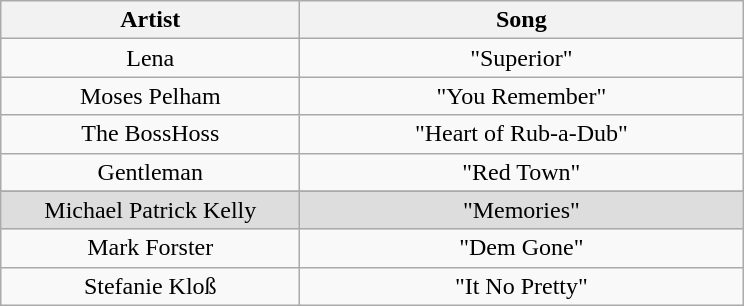<table class="wikitable plainrowheaders" style="text-align:center;" border="1">
<tr>
<th scope="col" rowspan="1" style="width:12em;">Artist</th>
<th scope="col" rowspan="1" style="width:18em;">Song</th>
</tr>
<tr>
<td scope="row">Lena</td>
<td>"Superior"</td>
</tr>
<tr>
<td scope="row">Moses Pelham</td>
<td>"You Remember"</td>
</tr>
<tr>
<td scope="row">The BossHoss</td>
<td>"Heart of Rub-a-Dub"</td>
</tr>
<tr>
<td scope="row">Gentleman</td>
<td>"Red Town"</td>
</tr>
<tr>
</tr>
<tr style="background:#ddd;">
<td scope="row">Michael Patrick Kelly</td>
<td>"Memories"</td>
</tr>
<tr>
<td scope="row">Mark Forster</td>
<td>"Dem Gone"</td>
</tr>
<tr>
<td scope="row">Stefanie Kloß</td>
<td>"It No Pretty"</td>
</tr>
</table>
